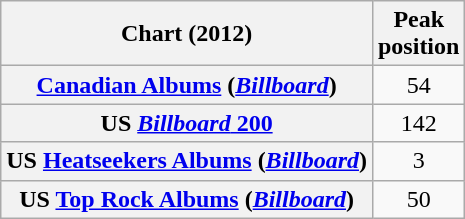<table class="wikitable sortable plainrowheaders" style="text-align:center">
<tr>
<th scope="col">Chart (2012)</th>
<th scope="col">Peak<br> position</th>
</tr>
<tr>
<th scope="row"><a href='#'>Canadian Albums</a> (<a href='#'><em>Billboard</em></a>)</th>
<td>54</td>
</tr>
<tr>
<th scope="row">US <a href='#'><em>Billboard</em> 200</a></th>
<td>142</td>
</tr>
<tr>
<th scope="row">US <a href='#'>Heatseekers Albums</a> (<a href='#'><em>Billboard</em></a>)</th>
<td>3</td>
</tr>
<tr>
<th scope="row">US <a href='#'>Top Rock Albums</a> (<a href='#'><em>Billboard</em></a>)</th>
<td>50</td>
</tr>
</table>
